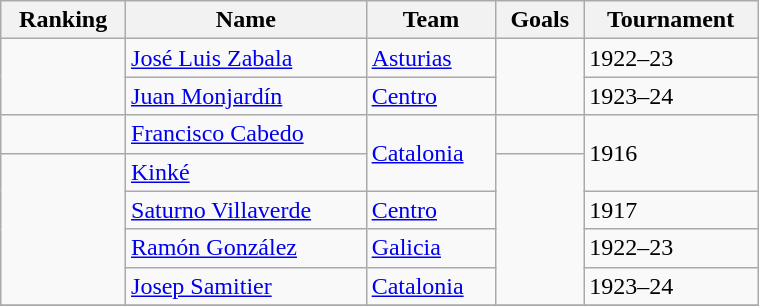<table class="wikitable sortable" style="width:40%;">
<tr>
<th>Ranking</th>
<th>Name</th>
<th>Team</th>
<th>Goals</th>
<th>Tournament</th>
</tr>
<tr>
<td rowspan="2"></td>
<td align="left"> <a href='#'>José Luis Zabala</a></td>
<td align="left"><a href='#'>Asturias</a></td>
<td rowspan="2"></td>
<td>1922–23</td>
</tr>
<tr>
<td align="left"> <a href='#'>Juan Monjardín</a></td>
<td align="left"><a href='#'>Centro</a></td>
<td>1923–24</td>
</tr>
<tr>
<td></td>
<td align="left"> <a href='#'>Francisco Cabedo</a></td>
<td rowspan="2" align="left"><a href='#'>Catalonia</a></td>
<td></td>
<td rowspan="2">1916</td>
</tr>
<tr>
<td rowspan="4"></td>
<td align="left"> <a href='#'>Kinké</a></td>
<td rowspan="4"></td>
</tr>
<tr>
<td align="left"> <a href='#'>Saturno Villaverde</a></td>
<td align="left"><a href='#'>Centro</a></td>
<td>1917</td>
</tr>
<tr>
<td align="left"> <a href='#'>Ramón González</a></td>
<td align="left"><a href='#'>Galicia</a></td>
<td>1922–23</td>
</tr>
<tr>
<td align="left"> <a href='#'>Josep Samitier</a></td>
<td align="left"><a href='#'>Catalonia</a></td>
<td>1923–24</td>
</tr>
<tr>
</tr>
</table>
